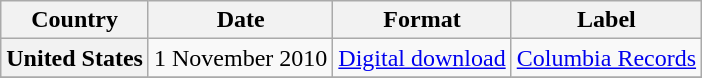<table class="wikitable plainrowheaders">
<tr>
<th scope="col">Country</th>
<th scope="col">Date</th>
<th scope="col">Format</th>
<th scope="col">Label</th>
</tr>
<tr>
<th scope="row">United States</th>
<td>1 November 2010</td>
<td><a href='#'>Digital download</a></td>
<td><a href='#'>Columbia Records</a></td>
</tr>
<tr>
</tr>
</table>
